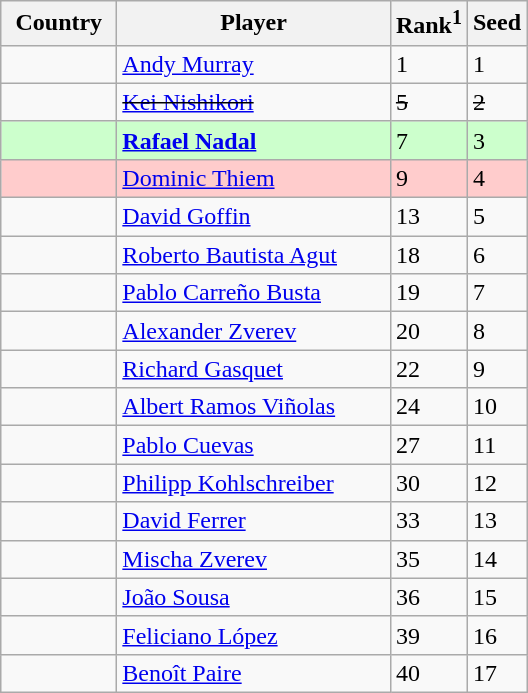<table class=wikitable>
<tr>
<th width="70">Country</th>
<th width="175">Player</th>
<th>Rank<sup>1</sup></th>
<th>Seed</th>
</tr>
<tr>
<td></td>
<td><a href='#'>Andy Murray</a></td>
<td>1</td>
<td>1</td>
</tr>
<tr>
<td><s></s></td>
<td><s><a href='#'>Kei Nishikori</a></s></td>
<td><s>5</s></td>
<td><s>2</s></td>
</tr>
<tr style="background:#cfc;">
<td></td>
<td><strong><a href='#'>Rafael Nadal</a></strong></td>
<td>7</td>
<td>3</td>
</tr>
<tr style="background:#fcc;">
<td></td>
<td><a href='#'>Dominic Thiem</a></td>
<td>9</td>
<td>4</td>
</tr>
<tr>
<td></td>
<td><a href='#'>David Goffin</a></td>
<td>13</td>
<td>5</td>
</tr>
<tr>
<td></td>
<td><a href='#'>Roberto Bautista Agut</a></td>
<td>18</td>
<td>6</td>
</tr>
<tr>
<td></td>
<td><a href='#'>Pablo Carreño Busta</a></td>
<td>19</td>
<td>7</td>
</tr>
<tr>
<td></td>
<td><a href='#'>Alexander Zverev</a></td>
<td>20</td>
<td>8</td>
</tr>
<tr>
<td></td>
<td><a href='#'>Richard Gasquet</a></td>
<td>22</td>
<td>9</td>
</tr>
<tr>
<td></td>
<td><a href='#'>Albert Ramos Viñolas</a></td>
<td>24</td>
<td>10</td>
</tr>
<tr>
<td></td>
<td><a href='#'>Pablo Cuevas</a></td>
<td>27</td>
<td>11</td>
</tr>
<tr>
<td></td>
<td><a href='#'>Philipp Kohlschreiber</a></td>
<td>30</td>
<td>12</td>
</tr>
<tr>
<td></td>
<td><a href='#'>David Ferrer</a></td>
<td>33</td>
<td>13</td>
</tr>
<tr>
<td></td>
<td><a href='#'>Mischa Zverev</a></td>
<td>35</td>
<td>14</td>
</tr>
<tr>
<td></td>
<td><a href='#'>João Sousa</a></td>
<td>36</td>
<td>15</td>
</tr>
<tr>
<td></td>
<td><a href='#'>Feliciano López</a></td>
<td>39</td>
<td>16</td>
</tr>
<tr>
<td></td>
<td><a href='#'>Benoît Paire</a></td>
<td>40</td>
<td>17</td>
</tr>
</table>
